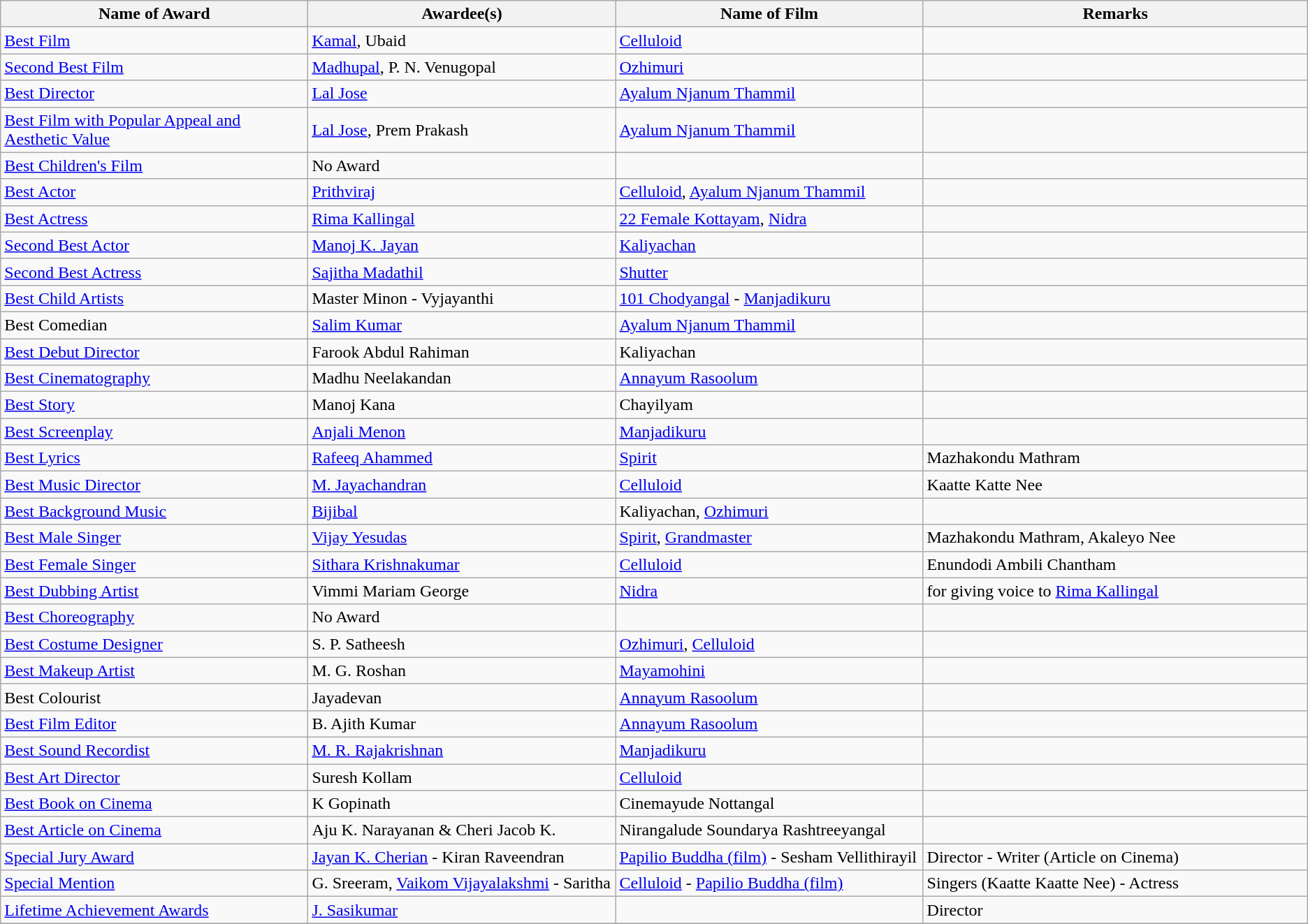<table class="wikitable sortable">
<tr>
<th style="width:20%;">Name of Award</th>
<th style="width:20%;">Awardee(s)</th>
<th style="width:20%;">Name of Film</th>
<th style="width:25%;">Remarks</th>
</tr>
<tr>
<td><a href='#'>Best Film</a></td>
<td><a href='#'>Kamal</a>, Ubaid</td>
<td><a href='#'>Celluloid</a></td>
<td></td>
</tr>
<tr>
<td><a href='#'>Second Best Film</a></td>
<td><a href='#'>Madhupal</a>, P. N. Venugopal</td>
<td><a href='#'>Ozhimuri</a></td>
<td></td>
</tr>
<tr>
<td><a href='#'>Best Director</a></td>
<td><a href='#'>Lal Jose</a></td>
<td><a href='#'>Ayalum Njanum Thammil</a></td>
<td></td>
</tr>
<tr>
<td><a href='#'>Best Film with Popular Appeal and Aesthetic Value</a></td>
<td><a href='#'>Lal Jose</a>, Prem Prakash</td>
<td><a href='#'>Ayalum Njanum Thammil</a></td>
<td></td>
</tr>
<tr>
<td><a href='#'>Best Children's Film</a></td>
<td>No Award</td>
<td></td>
<td></td>
</tr>
<tr>
<td><a href='#'>Best Actor</a></td>
<td><a href='#'>Prithviraj</a></td>
<td><a href='#'>Celluloid</a>, <a href='#'>Ayalum Njanum Thammil</a></td>
<td></td>
</tr>
<tr>
<td><a href='#'>Best Actress</a></td>
<td><a href='#'>Rima Kallingal</a></td>
<td><a href='#'>22 Female Kottayam</a>, <a href='#'>Nidra</a></td>
<td></td>
</tr>
<tr>
<td><a href='#'>Second Best Actor</a></td>
<td><a href='#'>Manoj K. Jayan</a></td>
<td><a href='#'>Kaliyachan</a></td>
<td></td>
</tr>
<tr>
<td><a href='#'>Second Best Actress</a></td>
<td><a href='#'>Sajitha Madathil</a></td>
<td><a href='#'>Shutter</a></td>
<td></td>
</tr>
<tr>
<td><a href='#'>Best Child Artists</a></td>
<td>Master Minon - Vyjayanthi</td>
<td><a href='#'>101 Chodyangal</a> - <a href='#'>Manjadikuru</a></td>
<td></td>
</tr>
<tr>
<td>Best Comedian</td>
<td><a href='#'>Salim Kumar</a></td>
<td><a href='#'>Ayalum Njanum Thammil</a></td>
<td></td>
</tr>
<tr>
<td><a href='#'>Best Debut Director</a></td>
<td>Farook Abdul Rahiman</td>
<td>Kaliyachan</td>
<td></td>
</tr>
<tr>
<td><a href='#'>Best Cinematography</a></td>
<td>Madhu Neelakandan</td>
<td><a href='#'>Annayum Rasoolum</a></td>
<td></td>
</tr>
<tr>
<td><a href='#'>Best Story</a></td>
<td>Manoj Kana</td>
<td>Chayilyam</td>
<td></td>
</tr>
<tr>
<td><a href='#'>Best Screenplay</a></td>
<td><a href='#'>Anjali Menon</a></td>
<td><a href='#'>Manjadikuru</a></td>
<td></td>
</tr>
<tr>
<td><a href='#'>Best Lyrics</a></td>
<td><a href='#'>Rafeeq Ahammed</a></td>
<td><a href='#'>Spirit</a></td>
<td>Mazhakondu Mathram</td>
</tr>
<tr>
<td><a href='#'>Best Music Director</a></td>
<td><a href='#'>M. Jayachandran</a></td>
<td><a href='#'>Celluloid</a></td>
<td>Kaatte Katte Nee</td>
</tr>
<tr>
<td><a href='#'>Best Background Music</a></td>
<td><a href='#'>Bijibal</a></td>
<td>Kaliyachan, <a href='#'>Ozhimuri</a></td>
<td></td>
</tr>
<tr>
<td><a href='#'>Best Male Singer</a></td>
<td><a href='#'>Vijay Yesudas</a></td>
<td><a href='#'>Spirit</a>, <a href='#'>Grandmaster</a></td>
<td>Mazhakondu Mathram, Akaleyo Nee</td>
</tr>
<tr>
<td><a href='#'>Best Female Singer</a></td>
<td><a href='#'>Sithara Krishnakumar</a></td>
<td><a href='#'>Celluloid</a></td>
<td>Enundodi Ambili Chantham</td>
</tr>
<tr>
<td><a href='#'>Best Dubbing Artist</a></td>
<td>Vimmi Mariam George</td>
<td><a href='#'>Nidra</a></td>
<td>for giving voice to <a href='#'>Rima Kallingal</a></td>
</tr>
<tr>
<td><a href='#'>Best Choreography</a></td>
<td>No Award</td>
<td></td>
<td></td>
</tr>
<tr>
<td><a href='#'>Best Costume Designer</a></td>
<td>S. P. Satheesh</td>
<td><a href='#'>Ozhimuri</a>, <a href='#'>Celluloid</a></td>
<td></td>
</tr>
<tr>
<td><a href='#'>Best Makeup Artist</a></td>
<td>M. G. Roshan</td>
<td><a href='#'>Mayamohini</a></td>
<td></td>
</tr>
<tr>
<td>Best Colourist</td>
<td>Jayadevan</td>
<td><a href='#'>Annayum Rasoolum</a></td>
<td></td>
</tr>
<tr>
<td><a href='#'>Best Film Editor</a></td>
<td>B. Ajith Kumar</td>
<td><a href='#'>Annayum Rasoolum</a></td>
<td></td>
</tr>
<tr>
<td><a href='#'>Best Sound Recordist</a></td>
<td><a href='#'>M. R. Rajakrishnan</a></td>
<td><a href='#'>Manjadikuru</a></td>
<td></td>
</tr>
<tr>
<td><a href='#'>Best Art Director</a></td>
<td>Suresh Kollam</td>
<td><a href='#'>Celluloid</a></td>
<td></td>
</tr>
<tr>
<td><a href='#'>Best Book on Cinema</a></td>
<td>K Gopinath</td>
<td>Cinemayude Nottangal</td>
<td></td>
</tr>
<tr>
<td><a href='#'>Best Article on Cinema</a></td>
<td>Aju K. Narayanan & Cheri Jacob K.</td>
<td>Nirangalude Soundarya Rashtreeyangal</td>
<td></td>
</tr>
<tr>
<td><a href='#'>Special Jury Award</a></td>
<td><a href='#'>Jayan K. Cherian</a> - Kiran Raveendran</td>
<td><a href='#'>Papilio Buddha (film)</a> - Sesham Vellithirayil</td>
<td>Director - Writer (Article on Cinema)</td>
</tr>
<tr>
<td><a href='#'>Special Mention</a></td>
<td>G. Sreeram, <a href='#'>Vaikom Vijayalakshmi</a> - Saritha</td>
<td><a href='#'>Celluloid</a> - <a href='#'>Papilio Buddha (film)</a></td>
<td>Singers (Kaatte Kaatte Nee) - Actress</td>
</tr>
<tr>
<td><a href='#'>Lifetime Achievement Awards</a></td>
<td><a href='#'>J. Sasikumar</a></td>
<td></td>
<td>Director</td>
</tr>
<tr>
</tr>
</table>
